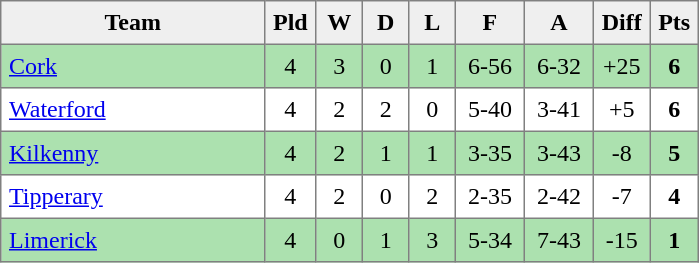<table style=border-collapse:collapse border=1 cellspacing=0 cellpadding=5>
<tr align=center bgcolor=#efefef>
<th width=165>Team</th>
<th width=20>Pld</th>
<th width=20>W</th>
<th width=20>D</th>
<th width=20>L</th>
<th width=35>F</th>
<th width=35>A</th>
<th width=20>Diff</th>
<th width=20>Pts</th>
</tr>
<tr align=center style="background:#ACE1AF;">
<td style="text-align:left;"><a href='#'>Cork</a></td>
<td>4</td>
<td>3</td>
<td>0</td>
<td>1</td>
<td>6-56</td>
<td>6-32</td>
<td>+25</td>
<td><strong>6</strong></td>
</tr>
<tr align=center style="background:#FFFFFF;">
<td style="text-align:left;"><a href='#'>Waterford</a></td>
<td>4</td>
<td>2</td>
<td>2</td>
<td>0</td>
<td>5-40</td>
<td>3-41</td>
<td>+5</td>
<td><strong>6</strong></td>
</tr>
<tr align=center style="background:#ACE1AF;">
<td style="text-align:left;"><a href='#'>Kilkenny</a></td>
<td>4</td>
<td>2</td>
<td>1</td>
<td>1</td>
<td>3-35</td>
<td>3-43</td>
<td>-8</td>
<td><strong>5</strong></td>
</tr>
<tr align=center style="background:#FFFFFF;">
<td style="text-align:left;"><a href='#'>Tipperary</a></td>
<td>4</td>
<td>2</td>
<td>0</td>
<td>2</td>
<td>2-35</td>
<td>2-42</td>
<td>-7</td>
<td><strong>4</strong></td>
</tr>
<tr align=center style="background:#ACE1AF;"]>
<td style="text-align:left;"><a href='#'>Limerick</a></td>
<td>4</td>
<td>0</td>
<td>1</td>
<td>3</td>
<td>5-34</td>
<td>7-43</td>
<td>-15</td>
<td><strong>1</strong></td>
</tr>
</table>
